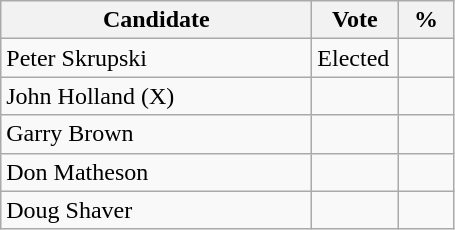<table class="wikitable">
<tr>
<th bgcolor="#DDDDFF" width="200px">Candidate</th>
<th bgcolor="#DDDDFF" width="50px">Vote</th>
<th bgcolor="#DDDDFF" width="30px">%</th>
</tr>
<tr>
<td>Peter Skrupski</td>
<td>Elected</td>
<td></td>
</tr>
<tr>
<td>John Holland (X)</td>
<td></td>
<td></td>
</tr>
<tr>
<td>Garry Brown</td>
<td></td>
<td></td>
</tr>
<tr>
<td>Don Matheson</td>
<td></td>
<td></td>
</tr>
<tr>
<td>Doug Shaver</td>
<td></td>
<td></td>
</tr>
</table>
